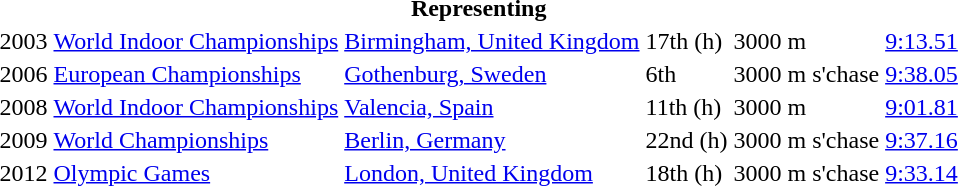<table>
<tr>
<th colspan="6">Representing </th>
</tr>
<tr>
<td>2003</td>
<td><a href='#'>World Indoor Championships</a></td>
<td><a href='#'>Birmingham, United Kingdom</a></td>
<td>17th (h)</td>
<td>3000 m</td>
<td><a href='#'>9:13.51</a></td>
</tr>
<tr>
<td>2006</td>
<td><a href='#'>European Championships</a></td>
<td><a href='#'>Gothenburg, Sweden</a></td>
<td>6th</td>
<td>3000 m s'chase</td>
<td><a href='#'>9:38.05</a></td>
</tr>
<tr>
<td>2008</td>
<td><a href='#'>World Indoor Championships</a></td>
<td><a href='#'>Valencia, Spain</a></td>
<td>11th (h)</td>
<td>3000 m</td>
<td><a href='#'>9:01.81</a></td>
</tr>
<tr>
<td>2009</td>
<td><a href='#'>World Championships</a></td>
<td><a href='#'>Berlin, Germany</a></td>
<td>22nd (h)</td>
<td>3000 m s'chase</td>
<td><a href='#'>9:37.16</a></td>
</tr>
<tr>
<td>2012</td>
<td><a href='#'>Olympic Games</a></td>
<td><a href='#'>London, United Kingdom</a></td>
<td>18th (h)</td>
<td>3000 m s'chase</td>
<td><a href='#'>9:33.14</a></td>
</tr>
</table>
